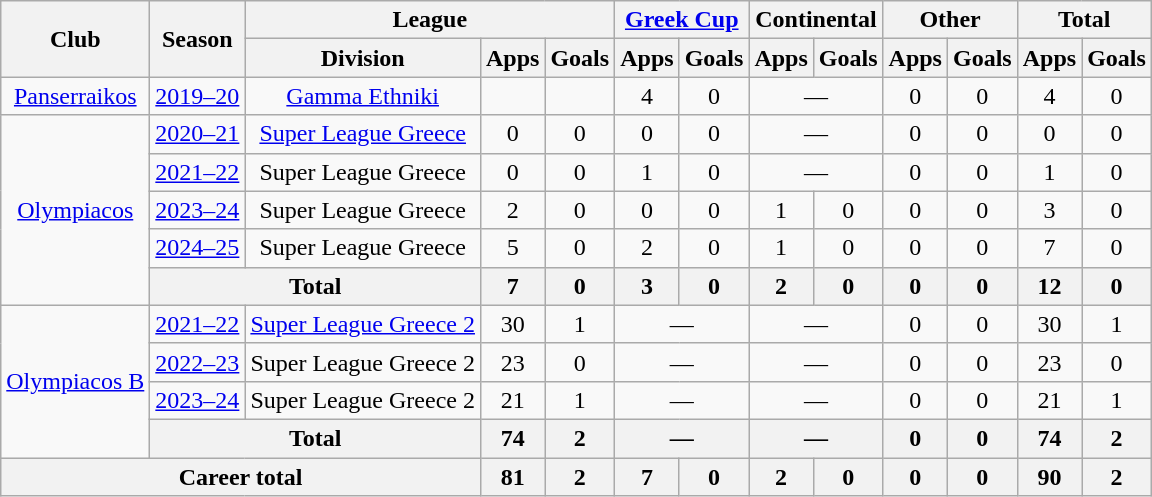<table class="wikitable" style="text-align: center;">
<tr>
<th rowspan="2">Club</th>
<th rowspan="2">Season</th>
<th colspan="3">League</th>
<th colspan="2"><a href='#'>Greek Cup</a></th>
<th colspan="2">Continental</th>
<th colspan="2">Other</th>
<th colspan="2">Total</th>
</tr>
<tr>
<th>Division</th>
<th>Apps</th>
<th>Goals</th>
<th>Apps</th>
<th>Goals</th>
<th>Apps</th>
<th>Goals</th>
<th>Apps</th>
<th>Goals</th>
<th>Apps</th>
<th>Goals</th>
</tr>
<tr>
<td><a href='#'>Panserraikos</a></td>
<td><a href='#'>2019–20</a></td>
<td><a href='#'>Gamma Ethniki</a></td>
<td></td>
<td></td>
<td>4</td>
<td>0</td>
<td colspan="2">—</td>
<td>0</td>
<td>0</td>
<td>4</td>
<td>0</td>
</tr>
<tr>
<td rowspan="5"><a href='#'>Olympiacos</a></td>
<td><a href='#'>2020–21</a></td>
<td><a href='#'>Super League Greece</a></td>
<td>0</td>
<td>0</td>
<td>0</td>
<td>0</td>
<td colspan="2">—</td>
<td>0</td>
<td>0</td>
<td>0</td>
<td>0</td>
</tr>
<tr>
<td><a href='#'>2021–22</a></td>
<td>Super League Greece</td>
<td>0</td>
<td>0</td>
<td>1</td>
<td>0</td>
<td colspan="2">—</td>
<td>0</td>
<td>0</td>
<td>1</td>
<td>0</td>
</tr>
<tr>
<td><a href='#'>2023–24</a></td>
<td>Super League Greece</td>
<td>2</td>
<td>0</td>
<td>0</td>
<td>0</td>
<td>1</td>
<td>0</td>
<td>0</td>
<td>0</td>
<td>3</td>
<td>0</td>
</tr>
<tr>
<td><a href='#'>2024–25</a></td>
<td>Super League Greece</td>
<td>5</td>
<td>0</td>
<td>2</td>
<td>0</td>
<td>1</td>
<td>0</td>
<td>0</td>
<td>0</td>
<td>7</td>
<td>0</td>
</tr>
<tr>
<th colspan="2"><strong>Total</strong></th>
<th>7</th>
<th>0</th>
<th>3</th>
<th>0</th>
<th>2</th>
<th>0</th>
<th>0</th>
<th>0</th>
<th>12</th>
<th>0</th>
</tr>
<tr>
<td rowspan="4"><a href='#'>Olympiacos B</a></td>
<td><a href='#'>2021–22</a></td>
<td><a href='#'>Super League Greece 2</a></td>
<td>30</td>
<td>1</td>
<td colspan="2">—</td>
<td colspan="2">—</td>
<td>0</td>
<td>0</td>
<td>30</td>
<td>1</td>
</tr>
<tr>
<td><a href='#'>2022–23</a></td>
<td>Super League Greece 2</td>
<td>23</td>
<td>0</td>
<td colspan="2">—</td>
<td colspan="2">—</td>
<td>0</td>
<td>0</td>
<td>23</td>
<td>0</td>
</tr>
<tr>
<td><a href='#'>2023–24</a></td>
<td>Super League Greece 2</td>
<td>21</td>
<td>1</td>
<td colspan="2">—</td>
<td colspan="2">—</td>
<td>0</td>
<td>0</td>
<td>21</td>
<td>1</td>
</tr>
<tr>
<th colspan="2"><strong>Total</strong></th>
<th>74</th>
<th>2</th>
<th colspan="2">—</th>
<th colspan="2">—</th>
<th>0</th>
<th>0</th>
<th>74</th>
<th>2</th>
</tr>
<tr>
<th colspan="3"><strong>Career total</strong></th>
<th>81</th>
<th>2</th>
<th>7</th>
<th>0</th>
<th>2</th>
<th>0</th>
<th>0</th>
<th>0</th>
<th>90</th>
<th>2</th>
</tr>
</table>
